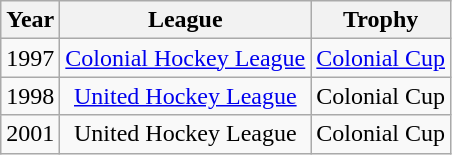<table class="wikitable" style="text-align:center;">
<tr>
<th>Year</th>
<th>League</th>
<th>Trophy</th>
</tr>
<tr>
<td>1997</td>
<td><a href='#'>Colonial Hockey League</a></td>
<td><a href='#'>Colonial Cup</a></td>
</tr>
<tr>
<td>1998</td>
<td><a href='#'>United Hockey League</a></td>
<td>Colonial Cup</td>
</tr>
<tr>
<td>2001</td>
<td>United Hockey League</td>
<td>Colonial Cup</td>
</tr>
</table>
